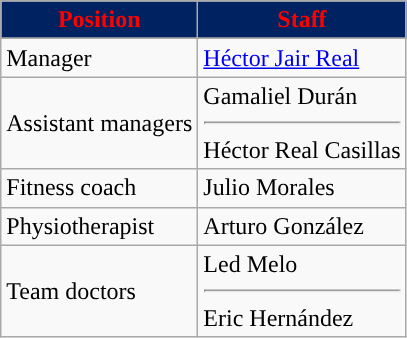<table class="wikitable">
<tr>
<th style=background-color:#002260;color:#FF0000>Position</th>
<th style=background-color:#002260;color:#FF0000>Staff</th>
</tr>
<tr>
</tr>
<tr>
<td>Manager</td>
<td> <a href='#'>Héctor Jair Real</a></td>
</tr>
<tr>
<td>Assistant managers</td>
<td> Gamaliel Durán<hr> Héctor Real Casillas</td>
</tr>
<tr>
<td>Fitness coach</td>
<td> Julio Morales</td>
</tr>
<tr>
<td>Physiotherapist</td>
<td> Arturo González</td>
</tr>
<tr>
<td>Team doctors</td>
<td> Led Melo<hr> Eric Hernández</td>
</tr>
</table>
